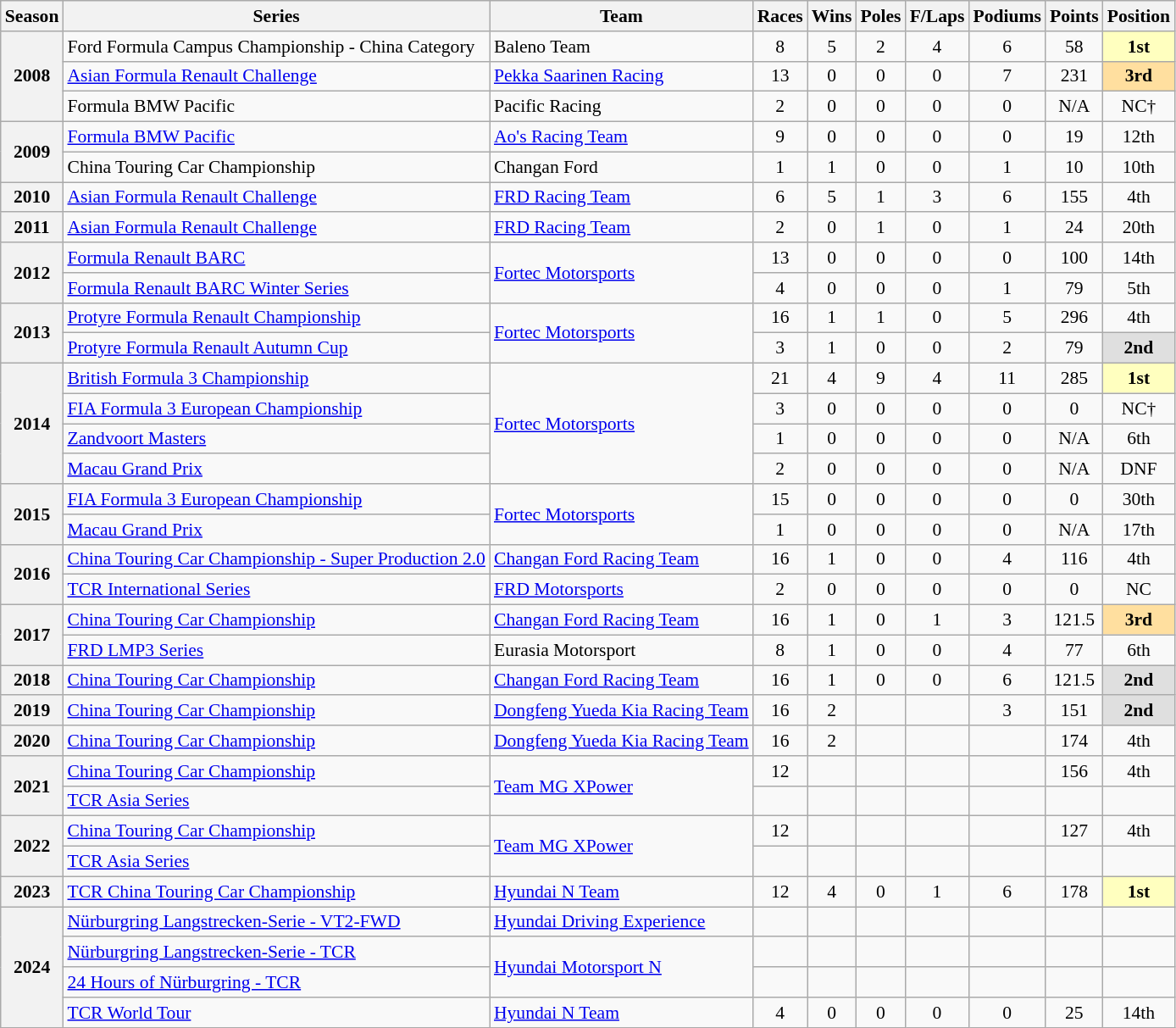<table class="wikitable" style="font-size: 90%; text-align:center">
<tr>
<th>Season</th>
<th>Series</th>
<th>Team</th>
<th>Races</th>
<th>Wins</th>
<th>Poles</th>
<th>F/Laps</th>
<th>Podiums</th>
<th>Points</th>
<th>Position</th>
</tr>
<tr>
<th rowspan=3>2008</th>
<td align=left>Ford Formula Campus Championship - China Category</td>
<td align=left>Baleno Team</td>
<td>8</td>
<td>5</td>
<td>2</td>
<td>4</td>
<td>6</td>
<td>58</td>
<td style="background:#FFFFBF;"><strong>1st</strong></td>
</tr>
<tr>
<td align=left><a href='#'>Asian Formula Renault Challenge</a></td>
<td align=left><a href='#'>Pekka Saarinen Racing</a></td>
<td>13</td>
<td>0</td>
<td>0</td>
<td>0</td>
<td>7</td>
<td>231</td>
<td style="background:#FFDF9F;"><strong>3rd</strong></td>
</tr>
<tr>
<td align=left>Formula BMW Pacific</td>
<td align=left>Pacific Racing</td>
<td>2</td>
<td>0</td>
<td>0</td>
<td>0</td>
<td>0</td>
<td>N/A</td>
<td>NC†</td>
</tr>
<tr>
<th rowspan=2>2009</th>
<td align=left><a href='#'>Formula BMW Pacific</a></td>
<td align=left><a href='#'>Ao's Racing Team</a></td>
<td>9</td>
<td>0</td>
<td>0</td>
<td>0</td>
<td>0</td>
<td>19</td>
<td>12th</td>
</tr>
<tr>
<td align=left>China Touring Car Championship</td>
<td align=left>Changan Ford</td>
<td>1</td>
<td>1</td>
<td>0</td>
<td>0</td>
<td>1</td>
<td>10</td>
<td>10th</td>
</tr>
<tr>
<th>2010</th>
<td align=left><a href='#'>Asian Formula Renault Challenge</a></td>
<td align=left><a href='#'>FRD Racing Team</a></td>
<td>6</td>
<td>5</td>
<td>1</td>
<td>3</td>
<td>6</td>
<td>155</td>
<td>4th</td>
</tr>
<tr>
<th>2011</th>
<td align=left><a href='#'>Asian Formula Renault Challenge</a></td>
<td align=left><a href='#'>FRD Racing Team</a></td>
<td>2</td>
<td>0</td>
<td>1</td>
<td>0</td>
<td>1</td>
<td>24</td>
<td>20th</td>
</tr>
<tr>
<th rowspan=2>2012</th>
<td align=left><a href='#'>Formula Renault BARC</a></td>
<td align=left rowspan=2><a href='#'>Fortec Motorsports</a></td>
<td>13</td>
<td>0</td>
<td>0</td>
<td>0</td>
<td>0</td>
<td>100</td>
<td>14th</td>
</tr>
<tr>
<td align=left><a href='#'>Formula Renault BARC Winter Series</a></td>
<td>4</td>
<td>0</td>
<td>0</td>
<td>0</td>
<td>1</td>
<td>79</td>
<td>5th</td>
</tr>
<tr>
<th rowspan=2>2013</th>
<td align=left><a href='#'>Protyre Formula Renault Championship</a></td>
<td align=left rowspan=2><a href='#'>Fortec Motorsports</a></td>
<td>16</td>
<td>1</td>
<td>1</td>
<td>0</td>
<td>5</td>
<td>296</td>
<td>4th</td>
</tr>
<tr>
<td align=left><a href='#'>Protyre Formula Renault Autumn Cup</a></td>
<td>3</td>
<td>1</td>
<td>0</td>
<td>0</td>
<td>2</td>
<td>79</td>
<td style="background:#DFDFDF;"><strong>2nd</strong></td>
</tr>
<tr>
<th rowspan="4">2014</th>
<td align=left><a href='#'>British Formula 3 Championship</a></td>
<td rowspan="4" align="left"><a href='#'>Fortec Motorsports</a></td>
<td>21</td>
<td>4</td>
<td>9</td>
<td>4</td>
<td>11</td>
<td>285</td>
<td style="background:#FFFFBF;"><strong>1st</strong></td>
</tr>
<tr>
<td align=left><a href='#'>FIA Formula 3 European Championship</a></td>
<td>3</td>
<td>0</td>
<td>0</td>
<td>0</td>
<td>0</td>
<td>0</td>
<td>NC†</td>
</tr>
<tr>
<td align=left><a href='#'>Zandvoort Masters</a></td>
<td>1</td>
<td>0</td>
<td>0</td>
<td>0</td>
<td>0</td>
<td>N/A</td>
<td>6th</td>
</tr>
<tr>
<td align=left><a href='#'>Macau Grand Prix</a></td>
<td>2</td>
<td>0</td>
<td>0</td>
<td>0</td>
<td>0</td>
<td>N/A</td>
<td>DNF</td>
</tr>
<tr>
<th rowspan=2>2015</th>
<td align=left><a href='#'>FIA Formula 3 European Championship</a></td>
<td align=left rowspan=2><a href='#'>Fortec Motorsports</a></td>
<td>15</td>
<td>0</td>
<td>0</td>
<td>0</td>
<td>0</td>
<td>0</td>
<td>30th</td>
</tr>
<tr>
<td align=left><a href='#'>Macau Grand Prix</a></td>
<td>1</td>
<td>0</td>
<td>0</td>
<td>0</td>
<td>0</td>
<td>N/A</td>
<td>17th</td>
</tr>
<tr>
<th rowspan=2>2016</th>
<td align=left><a href='#'>China Touring Car Championship - Super Production 2.0</a></td>
<td align=left><a href='#'>Changan Ford Racing Team</a></td>
<td>16</td>
<td>1</td>
<td>0</td>
<td>0</td>
<td>4</td>
<td>116</td>
<td>4th</td>
</tr>
<tr>
<td align=left><a href='#'>TCR International Series</a></td>
<td align=left><a href='#'>FRD Motorsports</a></td>
<td>2</td>
<td>0</td>
<td>0</td>
<td>0</td>
<td>0</td>
<td>0</td>
<td>NC</td>
</tr>
<tr>
<th rowspan="2">2017</th>
<td align=left><a href='#'>China Touring Car Championship</a></td>
<td align=left><a href='#'>Changan Ford Racing Team</a></td>
<td>16</td>
<td>1</td>
<td>0</td>
<td>1</td>
<td>3</td>
<td>121.5</td>
<td style="background:#FFDF9F;"><strong>3rd</strong></td>
</tr>
<tr>
<td align=left><a href='#'>FRD LMP3 Series</a></td>
<td align=left>Eurasia Motorsport</td>
<td>8</td>
<td>1</td>
<td>0</td>
<td>0</td>
<td>4</td>
<td>77</td>
<td>6th</td>
</tr>
<tr>
<th>2018</th>
<td align=left><a href='#'>China Touring Car Championship</a></td>
<td align=left><a href='#'>Changan Ford Racing Team</a></td>
<td>16</td>
<td>1</td>
<td>0</td>
<td>0</td>
<td>6</td>
<td>121.5</td>
<td style="background:#DFDFDF;"><strong>2nd</strong></td>
</tr>
<tr>
<th>2019</th>
<td align=left><a href='#'>China Touring Car Championship</a></td>
<td align=left><a href='#'>Dongfeng Yueda Kia Racing Team</a></td>
<td>16</td>
<td>2</td>
<td></td>
<td></td>
<td>3</td>
<td>151</td>
<td style="background:#DFDFDF;"><strong>2nd</strong></td>
</tr>
<tr>
<th>2020</th>
<td align=left><a href='#'>China Touring Car Championship</a></td>
<td align=left><a href='#'>Dongfeng Yueda Kia Racing Team</a></td>
<td>16</td>
<td>2</td>
<td></td>
<td></td>
<td></td>
<td>174</td>
<td>4th</td>
</tr>
<tr>
<th rowspan="2">2021</th>
<td align=left><a href='#'>China Touring Car Championship</a></td>
<td rowspan="2" align=left><a href='#'>Team MG XPower</a></td>
<td>12</td>
<td></td>
<td></td>
<td></td>
<td></td>
<td>156</td>
<td>4th</td>
</tr>
<tr>
<td align="left"><a href='#'>TCR Asia Series</a></td>
<td></td>
<td></td>
<td></td>
<td></td>
<td></td>
<td></td>
<td></td>
</tr>
<tr>
<th rowspan="2">2022</th>
<td align=left><a href='#'>China Touring Car Championship</a></td>
<td rowspan="2" align=left><a href='#'>Team MG XPower</a></td>
<td>12</td>
<td></td>
<td></td>
<td></td>
<td></td>
<td>127</td>
<td>4th</td>
</tr>
<tr>
<td align="left"><a href='#'>TCR Asia Series</a></td>
<td></td>
<td></td>
<td></td>
<td></td>
<td></td>
<td></td>
<td></td>
</tr>
<tr>
<th>2023</th>
<td align=left><a href='#'>TCR China Touring Car Championship</a></td>
<td align=left><a href='#'>Hyundai N Team</a></td>
<td>12</td>
<td>4</td>
<td>0</td>
<td>1</td>
<td>6</td>
<td>178</td>
<td style="background:#FFFFBF;"><strong>1st</strong></td>
</tr>
<tr>
<th rowspan="4">2024</th>
<td align=left><a href='#'>Nürburgring Langstrecken-Serie - VT2-FWD</a></td>
<td align=left><a href='#'>Hyundai Driving Experience</a></td>
<td></td>
<td></td>
<td></td>
<td></td>
<td></td>
<td></td>
<td></td>
</tr>
<tr>
<td align=left><a href='#'>Nürburgring Langstrecken-Serie - TCR</a></td>
<td rowspan="2" align="left"><a href='#'>Hyundai Motorsport N</a></td>
<td></td>
<td></td>
<td></td>
<td></td>
<td></td>
<td></td>
<td></td>
</tr>
<tr>
<td align=left><a href='#'>24 Hours of Nürburgring - TCR</a></td>
<td></td>
<td></td>
<td></td>
<td></td>
<td></td>
<td></td>
<td></td>
</tr>
<tr>
<td align=left><a href='#'>TCR World Tour</a></td>
<td align=left><a href='#'>Hyundai N Team</a></td>
<td>4</td>
<td>0</td>
<td>0</td>
<td>0</td>
<td>0</td>
<td>25</td>
<td>14th</td>
</tr>
</table>
